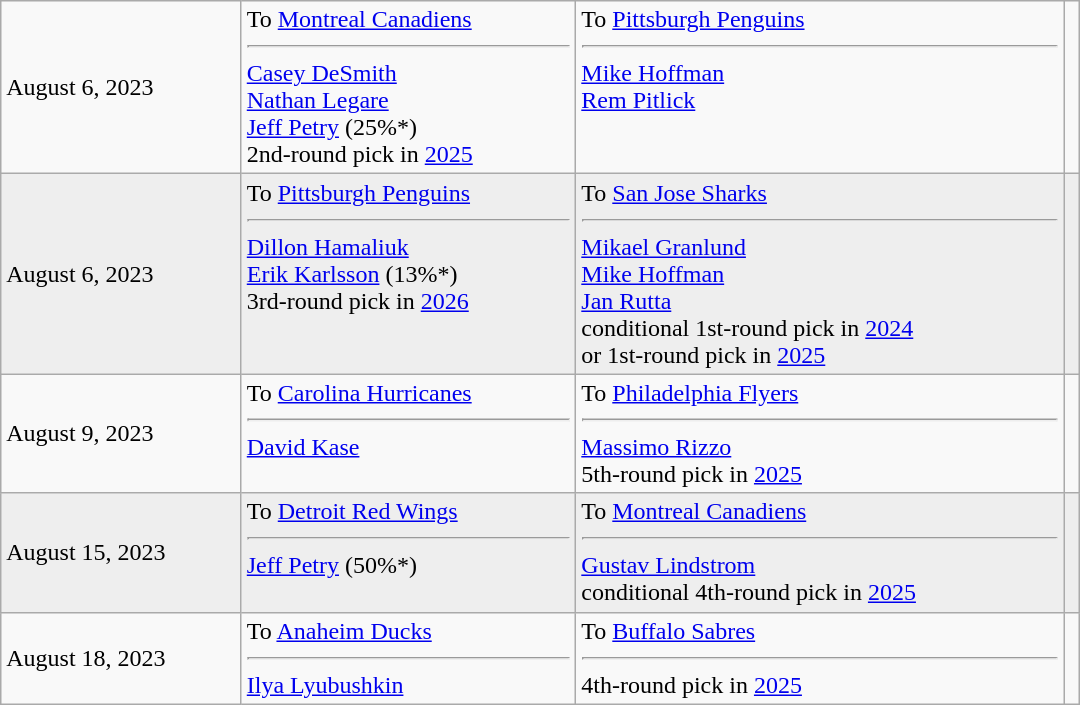<table cellspacing=0 class="wikitable" style="border:1px solid #999999; width:720px;">
<tr>
<td>August 6, 2023</td>
<td valign="top">To <a href='#'>Montreal Canadiens</a><hr><a href='#'>Casey DeSmith</a><br><a href='#'>Nathan Legare</a><br><a href='#'>Jeff Petry</a> (25%*)<br>2nd-round pick in <a href='#'>2025</a></td>
<td valign="top">To <a href='#'>Pittsburgh Penguins</a><hr><a href='#'>Mike Hoffman</a><br><a href='#'>Rem Pitlick</a></td>
<td></td>
</tr>
<tr bgcolor="eeeeee">
<td>August 6, 2023</td>
<td valign="top">To <a href='#'>Pittsburgh Penguins</a><hr><a href='#'>Dillon Hamaliuk</a><br><a href='#'>Erik Karlsson</a> (13%*)<br>3rd-round pick in <a href='#'>2026</a></td>
<td valign="top">To <a href='#'>San Jose Sharks</a><hr><a href='#'>Mikael Granlund</a><br><a href='#'>Mike Hoffman</a><br><a href='#'>Jan Rutta</a><br>conditional 1st-round pick in <a href='#'>2024</a><br>or 1st-round pick in <a href='#'>2025</a></td>
<td></td>
</tr>
<tr>
<td>August 9, 2023</td>
<td valign="top">To <a href='#'>Carolina Hurricanes</a><hr><a href='#'>David Kase</a></td>
<td valign="top">To <a href='#'>Philadelphia Flyers</a><hr><a href='#'>Massimo Rizzo</a><br>5th-round pick in <a href='#'>2025</a></td>
<td></td>
</tr>
<tr bgcolor="eeeeee">
<td>August 15, 2023</td>
<td valign="top">To <a href='#'>Detroit Red Wings</a><hr><a href='#'>Jeff Petry</a> (50%*)</td>
<td valign="top">To <a href='#'>Montreal Canadiens</a><hr><a href='#'>Gustav Lindstrom</a><br>conditional 4th-round pick in <a href='#'>2025</a></td>
<td></td>
</tr>
<tr>
<td>August 18, 2023</td>
<td valign="top">To <a href='#'>Anaheim Ducks</a><hr><a href='#'>Ilya Lyubushkin</a></td>
<td valign="top">To <a href='#'>Buffalo Sabres</a><hr> 4th-round pick in <a href='#'>2025</a></td>
<td></td>
</tr>
</table>
